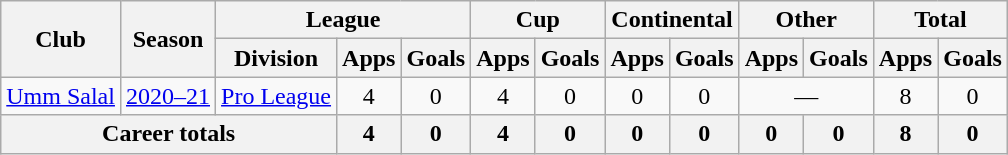<table class="wikitable" style="text-align: center">
<tr>
<th rowspan="2">Club</th>
<th rowspan="2">Season</th>
<th colspan="3">League</th>
<th colspan="2">Cup</th>
<th colspan="2">Continental</th>
<th colspan="2">Other</th>
<th colspan="2">Total</th>
</tr>
<tr>
<th>Division</th>
<th>Apps</th>
<th>Goals</th>
<th>Apps</th>
<th>Goals</th>
<th>Apps</th>
<th>Goals</th>
<th>Apps</th>
<th>Goals</th>
<th>Apps</th>
<th>Goals</th>
</tr>
<tr>
<td rowspan=1><a href='#'>Umm Salal</a></td>
<td><a href='#'>2020–21</a></td>
<td><a href='#'>Pro League</a></td>
<td>4</td>
<td>0</td>
<td>4</td>
<td>0</td>
<td>0</td>
<td>0</td>
<td colspan=2>—</td>
<td>8</td>
<td>0</td>
</tr>
<tr>
<th colspan=3>Career totals</th>
<th>4</th>
<th>0</th>
<th>4</th>
<th>0</th>
<th>0</th>
<th>0</th>
<th>0</th>
<th>0</th>
<th>8</th>
<th>0</th>
</tr>
</table>
